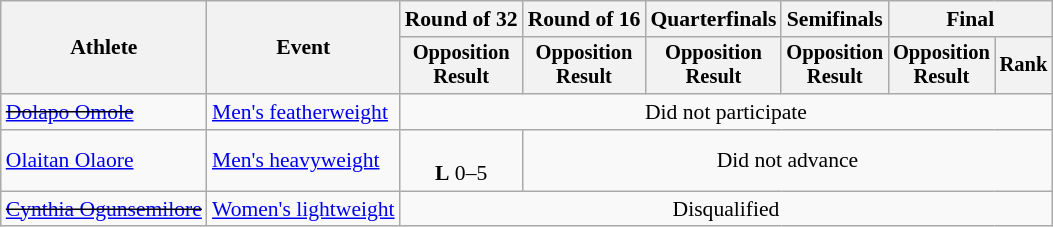<table class="wikitable" style="font-size:90%">
<tr>
<th rowspan="2">Athlete</th>
<th rowspan="2">Event</th>
<th>Round of 32</th>
<th>Round of 16</th>
<th>Quarterfinals</th>
<th>Semifinals</th>
<th colspan=2>Final</th>
</tr>
<tr style="font-size:95%">
<th>Opposition<br>Result</th>
<th>Opposition<br>Result</th>
<th>Opposition<br>Result</th>
<th>Opposition<br>Result</th>
<th>Opposition<br>Result</th>
<th>Rank</th>
</tr>
<tr align=center>
<td align=left><s><a href='#'>Dolapo Omole</a></s></td>
<td align=left><a href='#'>Men's featherweight</a></td>
<td colspan=6>Did not participate</td>
</tr>
<tr align=center>
<td align=left><a href='#'>Olaitan Olaore</a></td>
<td align=left><a href='#'>Men's heavyweight</a></td>
<td><br> <strong>L</strong> 0–5</td>
<td colspan=5>Did not advance</td>
</tr>
<tr align=center>
<td align=left><s><a href='#'>Cynthia Ogunsemilore</a></s></td>
<td align=left><a href='#'>Women's lightweight</a></td>
<td colspan=6>Disqualified</td>
</tr>
</table>
